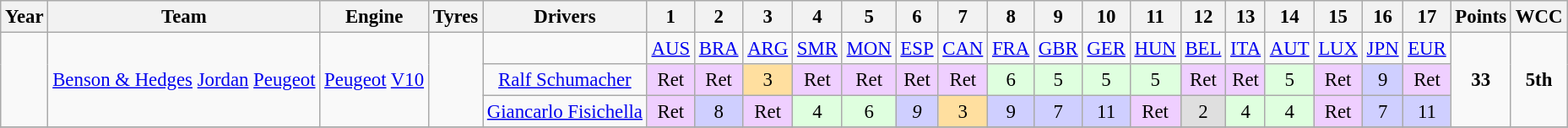<table class="wikitable" style="text-align:center; font-size:95%">
<tr>
<th>Year</th>
<th>Team</th>
<th>Engine</th>
<th>Tyres</th>
<th>Drivers</th>
<th>1</th>
<th>2</th>
<th>3</th>
<th>4</th>
<th>5</th>
<th>6</th>
<th>7</th>
<th>8</th>
<th>9</th>
<th>10</th>
<th>11</th>
<th>12</th>
<th>13</th>
<th>14</th>
<th>15</th>
<th>16</th>
<th>17</th>
<th>Points</th>
<th>WCC</th>
</tr>
<tr>
<td rowspan="3"></td>
<td rowspan="3"><a href='#'>Benson & Hedges</a> <a href='#'>Jordan</a> <a href='#'>Peugeot</a></td>
<td rowspan="3"><a href='#'>Peugeot</a> <a href='#'>V10</a></td>
<td rowspan="3"></td>
<td></td>
<td><a href='#'>AUS</a></td>
<td><a href='#'>BRA</a></td>
<td><a href='#'>ARG</a></td>
<td><a href='#'>SMR</a></td>
<td><a href='#'>MON</a></td>
<td><a href='#'>ESP</a></td>
<td><a href='#'>CAN</a></td>
<td><a href='#'>FRA</a></td>
<td><a href='#'>GBR</a></td>
<td><a href='#'>GER</a></td>
<td><a href='#'>HUN</a></td>
<td><a href='#'>BEL</a></td>
<td><a href='#'>ITA</a></td>
<td><a href='#'>AUT</a></td>
<td><a href='#'>LUX</a></td>
<td><a href='#'>JPN</a></td>
<td><a href='#'>EUR</a></td>
<td rowspan="3"><strong>33</strong></td>
<td rowspan="3"><strong>5th</strong></td>
</tr>
<tr>
<td><a href='#'>Ralf Schumacher</a></td>
<td style="background:#EFCFFF;">Ret</td>
<td style="background:#EFCFFF;">Ret</td>
<td style="background:#FFDF9F;">3</td>
<td style="background:#EFCFFF;">Ret</td>
<td style="background:#EFCFFF;">Ret</td>
<td style="background:#EFCFFF;">Ret</td>
<td style="background:#EFCFFF;">Ret</td>
<td style="background:#DFFFDF;">6</td>
<td style="background:#DFFFDF;">5</td>
<td style="background:#DFFFDF;">5</td>
<td style="background:#DFFFDF;">5</td>
<td style="background:#EFCFFF;">Ret</td>
<td style="background:#EFCFFF;">Ret</td>
<td style="background:#DFFFDF;">5</td>
<td style="background:#EFCFFF;">Ret</td>
<td style="background:#CFCFFF;">9</td>
<td style="background:#EFCFFF;">Ret</td>
</tr>
<tr>
<td><a href='#'>Giancarlo Fisichella</a></td>
<td style="background:#EFCFFF;">Ret</td>
<td style="background:#CFCFFF;">8</td>
<td style="background:#EFCFFF;">Ret</td>
<td style="background:#DFFFDF;">4</td>
<td style="background:#DFFFDF;">6</td>
<td style="background:#CFCFFF;"><em>9</em></td>
<td style="background:#FFDF9F;">3</td>
<td style="background:#CFCFFF;">9</td>
<td style="background:#CFCFFF;">7</td>
<td style="background:#CFCFFF;">11</td>
<td style="background:#EFCFFF;">Ret</td>
<td style="background:#DFDFDF;">2</td>
<td style="background:#DFFFDF;">4</td>
<td style="background:#DFFFDF;">4</td>
<td style="background:#EFCFFF;">Ret</td>
<td style="background:#CFCFFF;">7</td>
<td style="background:#CFCFFF;">11</td>
</tr>
<tr>
</tr>
</table>
